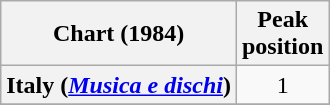<table class="wikitable sortable plainrowheaders" style="text-align:center">
<tr>
<th scope="col">Chart (1984)</th>
<th scope="col">Peak<br>position</th>
</tr>
<tr>
<th scope="row">Italy (<em><a href='#'>Musica e dischi</a></em>)</th>
<td>1</td>
</tr>
<tr>
</tr>
<tr>
</tr>
<tr>
</tr>
</table>
